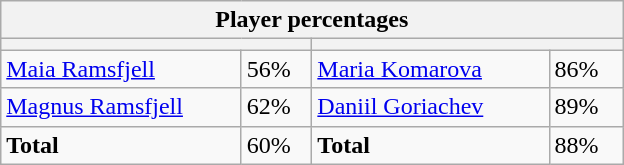<table class="wikitable">
<tr>
<th colspan=4 width=400>Player percentages</th>
</tr>
<tr>
<th colspan=2 width=200 style="white-space:nowrap;"></th>
<th colspan=2 width=200 style="white-space:nowrap;"></th>
</tr>
<tr>
<td><a href='#'>Maia Ramsfjell</a></td>
<td>56%</td>
<td><a href='#'>Maria Komarova</a></td>
<td>86%</td>
</tr>
<tr>
<td><a href='#'>Magnus Ramsfjell</a></td>
<td>62%</td>
<td><a href='#'>Daniil Goriachev</a></td>
<td>89%</td>
</tr>
<tr>
<td><strong>Total</strong></td>
<td>60%</td>
<td><strong>Total</strong></td>
<td>88%</td>
</tr>
</table>
